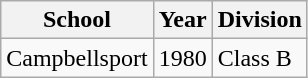<table class="wikitable">
<tr>
<th>School</th>
<th>Year</th>
<th>Division</th>
</tr>
<tr>
<td>Campbellsport</td>
<td>1980</td>
<td>Class B</td>
</tr>
</table>
